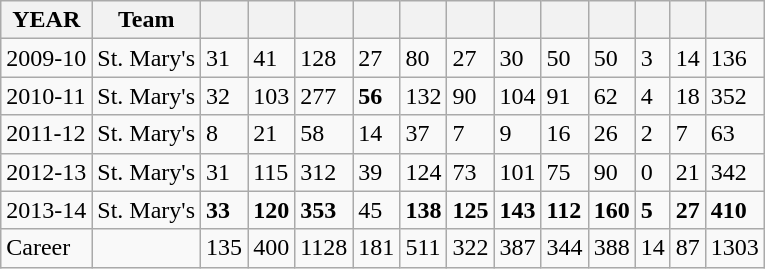<table class="wikitable">
<tr>
<th>YEAR</th>
<th>Team</th>
<th scope="col"></th>
<th scope="col"></th>
<th scope="col"></th>
<th scope="col"></th>
<th scope="col"></th>
<th scope="col"></th>
<th scope="col"></th>
<th scope="col"></th>
<th scope="col"></th>
<th scope="col"></th>
<th scope="col"></th>
<th scope="col"></th>
</tr>
<tr>
<td>2009-10</td>
<td>St. Mary's</td>
<td>31</td>
<td>41</td>
<td>128</td>
<td>27</td>
<td>80</td>
<td>27</td>
<td>30</td>
<td>50</td>
<td>50</td>
<td>3</td>
<td>14</td>
<td>136</td>
</tr>
<tr>
<td>2010-11</td>
<td>St. Mary's</td>
<td>32</td>
<td>103</td>
<td>277</td>
<td><strong>56</strong></td>
<td>132</td>
<td>90</td>
<td>104</td>
<td>91</td>
<td>62</td>
<td>4</td>
<td>18</td>
<td>352</td>
</tr>
<tr>
<td>2011-12</td>
<td>St. Mary's</td>
<td>8</td>
<td>21</td>
<td>58</td>
<td>14</td>
<td>37</td>
<td>7</td>
<td>9</td>
<td>16</td>
<td>26</td>
<td>2</td>
<td>7</td>
<td>63</td>
</tr>
<tr>
<td>2012-13</td>
<td>St. Mary's</td>
<td>31</td>
<td>115</td>
<td>312</td>
<td>39</td>
<td>124</td>
<td>73</td>
<td>101</td>
<td>75</td>
<td>90</td>
<td>0</td>
<td>21</td>
<td>342</td>
</tr>
<tr>
<td>2013-14</td>
<td>St. Mary's</td>
<td><strong>33</strong></td>
<td><strong>120</strong></td>
<td><strong>353</strong></td>
<td>45</td>
<td><strong>138</strong></td>
<td><strong>125</strong></td>
<td><strong>143</strong></td>
<td><strong>112</strong></td>
<td><strong>160</strong></td>
<td><strong>5</strong></td>
<td><strong>27</strong></td>
<td><strong>410</strong></td>
</tr>
<tr>
<td>Career</td>
<td></td>
<td>135</td>
<td>400</td>
<td>1128</td>
<td>181</td>
<td>511</td>
<td>322</td>
<td>387</td>
<td>344</td>
<td>388</td>
<td>14</td>
<td>87</td>
<td>1303</td>
</tr>
</table>
